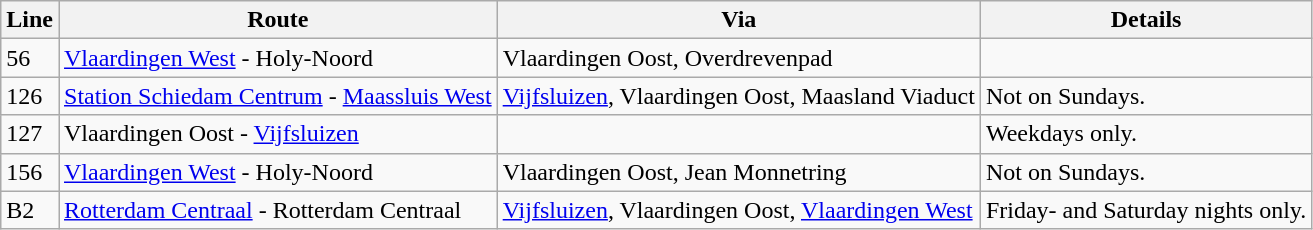<table class="wikitable">
<tr>
<th>Line</th>
<th>Route</th>
<th>Via</th>
<th>Details</th>
</tr>
<tr>
<td>56</td>
<td><a href='#'>Vlaardingen West</a> - Holy-Noord</td>
<td>Vlaardingen Oost, Overdrevenpad</td>
<td></td>
</tr>
<tr>
<td>126</td>
<td><a href='#'>Station Schiedam Centrum</a> - <a href='#'>Maassluis West</a></td>
<td><a href='#'>Vijfsluizen</a>, Vlaardingen Oost, Maasland Viaduct</td>
<td>Not on Sundays.</td>
</tr>
<tr>
<td>127</td>
<td>Vlaardingen Oost - <a href='#'>Vijfsluizen</a></td>
<td></td>
<td>Weekdays only.</td>
</tr>
<tr>
<td>156</td>
<td><a href='#'>Vlaardingen West</a> - Holy-Noord</td>
<td>Vlaardingen Oost, Jean Monnetring</td>
<td>Not on Sundays.</td>
</tr>
<tr>
<td>B2</td>
<td><a href='#'>Rotterdam Centraal</a> - Rotterdam Centraal</td>
<td><a href='#'>Vijfsluizen</a>, Vlaardingen Oost, <a href='#'>Vlaardingen West</a></td>
<td>Friday- and Saturday nights only.</td>
</tr>
</table>
